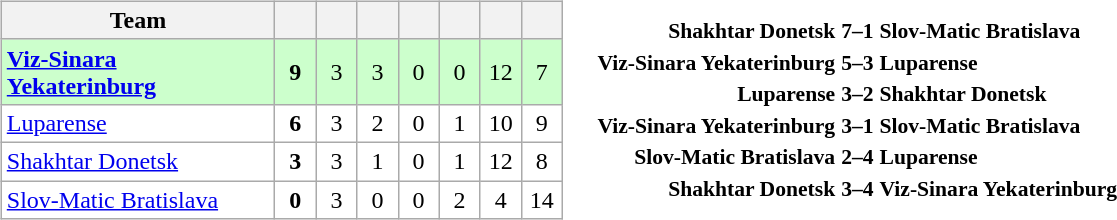<table>
<tr>
<td><br><table class="wikitable" style="text-align: center;">
<tr>
<th width="175">Team</th>
<th width="20"></th>
<th width="20"></th>
<th width="20"></th>
<th width="20"></th>
<th width="20"></th>
<th width="20"></th>
<th width="20"></th>
</tr>
<tr bgcolor="#ccffcc">
<td align="left"> <strong><a href='#'>Viz-Sinara Yekaterinburg</a></strong></td>
<td><strong>9</strong></td>
<td>3</td>
<td>3</td>
<td>0</td>
<td>0</td>
<td>12</td>
<td>7</td>
</tr>
<tr bgcolor=ffffff>
<td align="left"> <a href='#'>Luparense</a></td>
<td><strong>6</strong></td>
<td>3</td>
<td>2</td>
<td>0</td>
<td>1</td>
<td>10</td>
<td>9</td>
</tr>
<tr bgcolor=ffffff>
<td align="left"> <a href='#'>Shakhtar Donetsk</a></td>
<td><strong>3</strong></td>
<td>3</td>
<td>1</td>
<td>0</td>
<td>1</td>
<td>12</td>
<td>8</td>
</tr>
<tr bgcolor=ffffff>
<td align="left"> <a href='#'>Slov-Matic Bratislava</a></td>
<td><strong>0</strong></td>
<td>3</td>
<td>0</td>
<td>0</td>
<td>2</td>
<td>4</td>
<td>14</td>
</tr>
</table>
</td>
<td><br><table style="font-size:90%; margin: 0 auto;">
<tr>
<td align="right"><strong>Shakhtar Donetsk</strong></td>
<td align="center"><strong>7–1</strong></td>
<td><strong>Slov-Matic Bratislava</strong></td>
</tr>
<tr>
<td align="right"><strong>Viz-Sinara Yekaterinburg</strong></td>
<td align="center"><strong>5–3</strong></td>
<td><strong>Luparense</strong></td>
</tr>
<tr>
<td align="right"><strong>Luparense</strong></td>
<td align="center"><strong>3–2</strong></td>
<td><strong>Shakhtar Donetsk</strong></td>
</tr>
<tr>
<td align="right"><strong>Viz-Sinara Yekaterinburg</strong></td>
<td align="center"><strong>3–1</strong></td>
<td><strong>Slov-Matic Bratislava</strong></td>
</tr>
<tr>
<td align="right"><strong>Slov-Matic Bratislava</strong></td>
<td align="center"><strong>2–4</strong></td>
<td><strong>Luparense</strong></td>
</tr>
<tr>
<td align="right"><strong>Shakhtar Donetsk</strong></td>
<td align="center"><strong>3–4</strong></td>
<td><strong>Viz-Sinara Yekaterinburg</strong></td>
</tr>
</table>
</td>
</tr>
</table>
